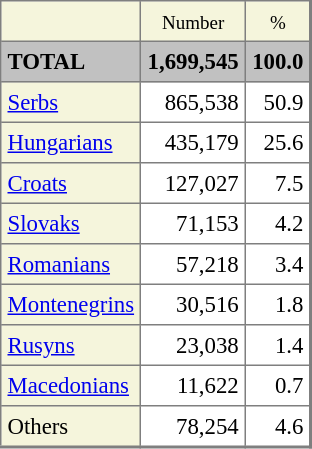<table border=1 cellpadding=4 cellspacing=0 class="toccolours" style="align: left; margin: 0.5em 0 0 0; border-style: solid; border: 1px solid #7f7f7f; border-right-width: 2px; border-bottom-width: 2px; border-collapse: collapse; font-size: 95%;">
<tr>
<td style="background:#F5F5DC;"></td>
<td style="background:#F5F5DC;" align="center"><small>Number</small></td>
<td style="background:#F5F5DC;" align="center"><small>%</small></td>
</tr>
<tr>
<td style="background:#c1c1c1;"><strong>TOTAL</strong></td>
<td colspan=1 style="background:#c1c1c1;" align="center"><strong>1,699,545</strong></td>
<td colspan=1 style="background:#c1c1c1;" align="center"><strong>100.0</strong></td>
</tr>
<tr>
<td style="background:#F5F5DC;"><a href='#'>Serbs</a></td>
<td align="right">865,538</td>
<td align="right">50.9</td>
</tr>
<tr>
<td style="background:#F5F5DC;"><a href='#'>Hungarians</a></td>
<td align="right">435,179</td>
<td align="right">25.6</td>
</tr>
<tr>
<td style="background:#F5F5DC;"><a href='#'>Croats</a></td>
<td align="right">127,027</td>
<td align="right">7.5</td>
</tr>
<tr>
<td style="background:#F5F5DC;"><a href='#'>Slovaks</a></td>
<td align="right">71,153</td>
<td align="right">4.2</td>
</tr>
<tr>
<td style="background:#F5F5DC;"><a href='#'>Romanians</a></td>
<td align="right">57,218</td>
<td align="right">3.4</td>
</tr>
<tr>
<td style="background:#F5F5DC;"><a href='#'>Montenegrins</a></td>
<td align="right">30,516</td>
<td align="right">1.8</td>
</tr>
<tr>
<td style="background:#F5F5DC;"><a href='#'>Rusyns</a></td>
<td align="right">23,038</td>
<td align="right">1.4</td>
</tr>
<tr>
<td style="background:#F5F5DC;"><a href='#'>Macedonians</a></td>
<td align="right">11,622</td>
<td align="right">0.7</td>
</tr>
<tr>
<td style="background:#F5F5DC;">Others</td>
<td align="right">78,254</td>
<td align="right">4.6</td>
</tr>
</table>
